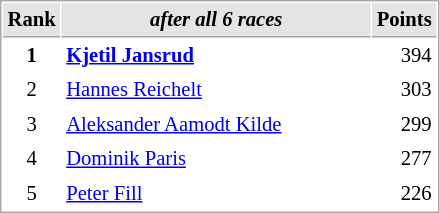<table cellspacing="1" cellpadding="3" style="border:1px solid #aaa; font-size:86%;">
<tr style="background:#e4e4e4;">
<th style="border-bottom:1px solid #aaa; width:10px;">Rank</th>
<th style="border-bottom:1px solid #aaa; width:200px; white-space:nowrap;"><em>after all 6 races</em> </th>
<th style="border-bottom:1px solid #aaa; width:20px;">Points</th>
</tr>
<tr>
<td style="text-align:center;"><strong>1</strong></td>
<td><strong> <a href='#'>Kjetil Jansrud</a></strong></td>
<td align="right">394</td>
</tr>
<tr>
<td style="text-align:center;">2</td>
<td> <a href='#'>Hannes Reichelt</a></td>
<td align="right">303</td>
</tr>
<tr>
<td style="text-align:center;">3</td>
<td style="white-space:nowrap;"> <a href='#'>Aleksander Aamodt Kilde</a></td>
<td align="right">299</td>
</tr>
<tr>
<td style="text-align:center;">4</td>
<td> <a href='#'>Dominik Paris</a></td>
<td align="right">277</td>
</tr>
<tr>
<td style="text-align:center;">5</td>
<td> <a href='#'>Peter Fill</a></td>
<td align="right">226</td>
</tr>
</table>
